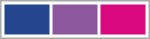<table style=" width: 100px; border: 1px solid #aaaaaa">
<tr>
<td style="background-color: #24468E"> </td>
<td style="background-color: #8C579C"> </td>
<td style="background-color:#D8097E"> </td>
</tr>
</table>
